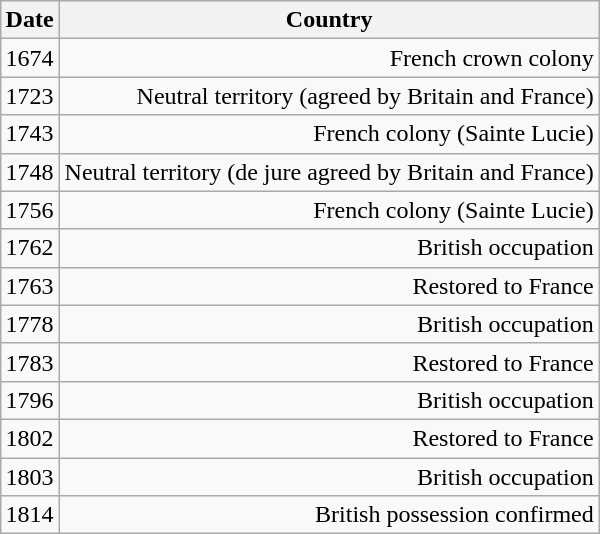<table class="wikitable" style="text-align:right" align="right">
<tr>
<th>Date</th>
<th>Country</th>
</tr>
<tr>
<td>1674</td>
<td>French crown colony</td>
</tr>
<tr>
<td>1723</td>
<td>Neutral territory (agreed by Britain and France)</td>
</tr>
<tr>
<td>1743</td>
<td>French colony (Sainte Lucie)</td>
</tr>
<tr>
<td>1748</td>
<td>Neutral territory (de jure agreed by Britain and France)</td>
</tr>
<tr>
<td>1756</td>
<td>French colony (Sainte Lucie)</td>
</tr>
<tr>
<td>1762</td>
<td>British occupation</td>
</tr>
<tr>
<td>1763</td>
<td>Restored to France</td>
</tr>
<tr>
<td>1778</td>
<td>British occupation</td>
</tr>
<tr>
<td>1783</td>
<td>Restored to France</td>
</tr>
<tr>
<td>1796</td>
<td>British occupation</td>
</tr>
<tr>
<td>1802</td>
<td>Restored to France</td>
</tr>
<tr>
<td>1803</td>
<td>British occupation</td>
</tr>
<tr>
<td>1814</td>
<td>British possession confirmed</td>
</tr>
</table>
